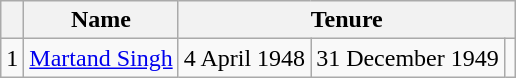<table class="wikitable" style="text-align:center">
<tr>
<th scope="col"></th>
<th scope="col">Name</th>
<th colspan="3" scope="col">Tenure</th>
</tr>
<tr>
<td>1</td>
<td><a href='#'>Martand Singh</a></td>
<td>4 April 1948</td>
<td>31 December 1949</td>
<td></td>
</tr>
</table>
